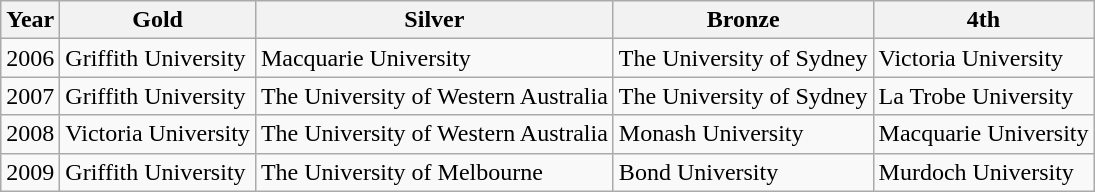<table class="wikitable">
<tr>
<th>Year</th>
<th>Gold</th>
<th>Silver</th>
<th>Bronze</th>
<th>4th</th>
</tr>
<tr>
<td>2006</td>
<td>Griffith University</td>
<td>Macquarie University</td>
<td>The University of Sydney</td>
<td>Victoria University</td>
</tr>
<tr>
<td>2007</td>
<td>Griffith University</td>
<td>The University of Western Australia</td>
<td>The University of Sydney</td>
<td>La Trobe University</td>
</tr>
<tr>
<td>2008</td>
<td>Victoria University</td>
<td>The University of Western Australia</td>
<td>Monash University</td>
<td>Macquarie University</td>
</tr>
<tr>
<td>2009</td>
<td>Griffith University</td>
<td>The University of Melbourne</td>
<td>Bond University</td>
<td>Murdoch University</td>
</tr>
</table>
